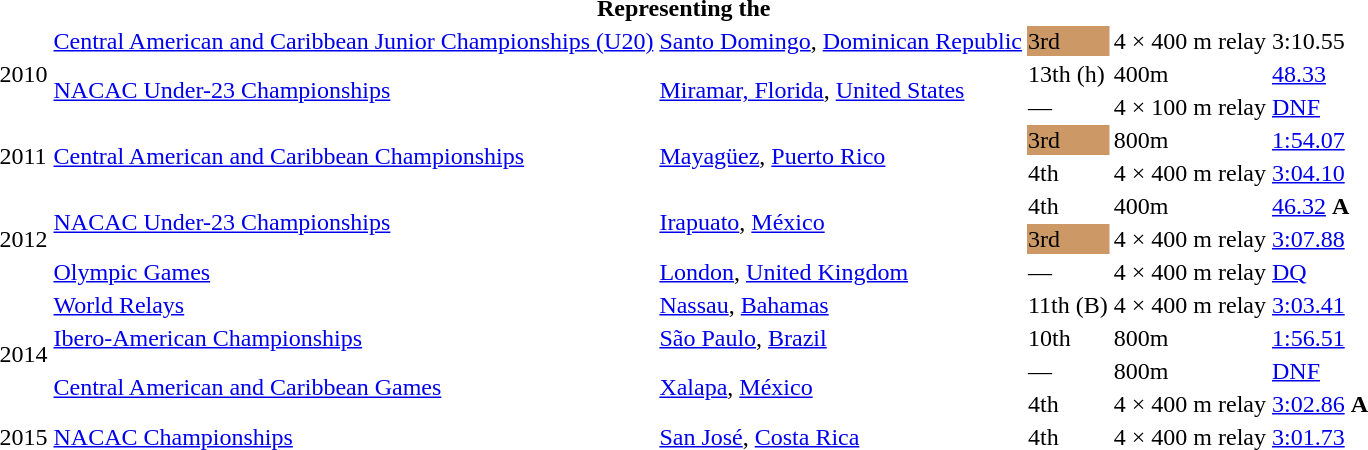<table>
<tr>
<th colspan="6">Representing the </th>
</tr>
<tr>
<td rowspan=3>2010</td>
<td><a href='#'>Central American and Caribbean Junior Championships (U20)</a></td>
<td><a href='#'>Santo Domingo</a>, <a href='#'>Dominican Republic</a></td>
<td bgcolor="cc9966">3rd</td>
<td>4 × 400 m relay</td>
<td>3:10.55</td>
</tr>
<tr>
<td rowspan=2><a href='#'>NACAC Under-23 Championships</a></td>
<td rowspan=2><a href='#'>Miramar, Florida</a>, <a href='#'>United States</a></td>
<td>13th (h)</td>
<td>400m</td>
<td><a href='#'>48.33</a></td>
</tr>
<tr>
<td>—</td>
<td>4 × 100 m relay</td>
<td><a href='#'>DNF</a></td>
</tr>
<tr>
<td rowspan=2>2011</td>
<td rowspan=2><a href='#'>Central American and Caribbean Championships</a></td>
<td rowspan=2><a href='#'>Mayagüez</a>, <a href='#'>Puerto Rico</a></td>
<td bgcolor="cc9966">3rd</td>
<td>800m</td>
<td><a href='#'>1:54.07</a></td>
</tr>
<tr>
<td>4th</td>
<td>4 × 400 m relay</td>
<td><a href='#'>3:04.10</a></td>
</tr>
<tr>
<td rowspan=3>2012</td>
<td rowspan=2><a href='#'>NACAC Under-23 Championships</a></td>
<td rowspan=2><a href='#'>Irapuato</a>, <a href='#'>México</a></td>
<td>4th</td>
<td>400m</td>
<td><a href='#'>46.32</a> <strong>A</strong></td>
</tr>
<tr>
<td bgcolor="cc9966">3rd</td>
<td>4 × 400 m relay</td>
<td><a href='#'>3:07.88</a></td>
</tr>
<tr>
<td><a href='#'>Olympic Games</a></td>
<td><a href='#'>London</a>, <a href='#'>United Kingdom</a></td>
<td>—</td>
<td>4 × 400 m relay</td>
<td><a href='#'>DQ</a></td>
</tr>
<tr>
<td rowspan=4>2014</td>
<td><a href='#'>World Relays</a></td>
<td><a href='#'>Nassau</a>, <a href='#'>Bahamas</a></td>
<td>11th (B)</td>
<td>4 × 400 m relay</td>
<td><a href='#'>3:03.41</a></td>
</tr>
<tr>
<td><a href='#'>Ibero-American Championships</a></td>
<td><a href='#'>São Paulo</a>, <a href='#'>Brazil</a></td>
<td>10th</td>
<td>800m</td>
<td><a href='#'>1:56.51</a></td>
</tr>
<tr>
<td rowspan=2><a href='#'>Central American and Caribbean Games</a></td>
<td rowspan=2><a href='#'>Xalapa</a>, <a href='#'>México</a></td>
<td>—</td>
<td>800m</td>
<td><a href='#'>DNF</a></td>
</tr>
<tr>
<td>4th</td>
<td>4 × 400 m relay</td>
<td><a href='#'>3:02.86</a> <strong>A</strong></td>
</tr>
<tr>
<td>2015</td>
<td><a href='#'>NACAC Championships</a></td>
<td><a href='#'>San José</a>, <a href='#'>Costa Rica</a></td>
<td>4th</td>
<td>4 × 400 m relay</td>
<td><a href='#'>3:01.73</a></td>
</tr>
</table>
